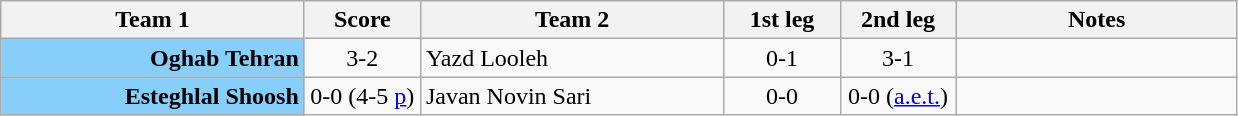<table class="wikitable" style="text-align:center">
<tr>
<th width=195>Team 1</th>
<th width=70>Score</th>
<th width=195>Team 2</th>
<th width=70>1st leg</th>
<th width=70>2nd leg</th>
<th width=180>Notes</th>
</tr>
<tr>
<td bgcolor=LightSkyBlue align="right"><strong>Oghab Tehran</strong></td>
<td>3-2</td>
<td align="left">Yazd Looleh</td>
<td>0-1</td>
<td>3-1</td>
<td></td>
</tr>
<tr>
<td bgcolor=LightSkyBlue align="right"><strong>Esteghlal Shoosh</strong></td>
<td>0-0 (4-5 <a href='#'>p</a>)</td>
<td align="left">Javan Novin Sari</td>
<td>0-0</td>
<td>0-0 (<a href='#'>a.e.t.</a>)</td>
<td></td>
</tr>
</table>
